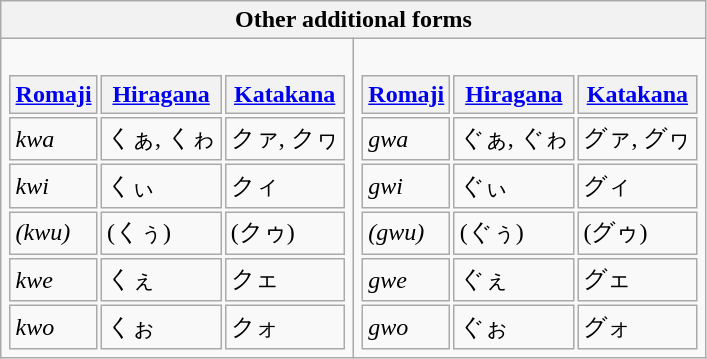<table class="wikitable">
<tr>
<th colspan="2">Other additional forms</th>
</tr>
<tr>
<td><br><table align="center" style="background: transparent">
<tr>
<th><a href='#'>Romaji</a></th>
<th><a href='#'>Hiragana</a></th>
<th><a href='#'>Katakana</a></th>
</tr>
<tr>
<td><em>kwa</em></td>
<td>くぁ, くゎ</td>
<td>クァ, クヮ</td>
</tr>
<tr>
<td><em>kwi</em></td>
<td>くぃ</td>
<td>クィ</td>
</tr>
<tr>
<td><em>(kwu)</em></td>
<td>(くぅ)</td>
<td>(クゥ)</td>
</tr>
<tr>
<td><em>kwe</em></td>
<td>くぇ</td>
<td>クェ</td>
</tr>
<tr>
<td><em>kwo</em></td>
<td>くぉ</td>
<td>クォ</td>
</tr>
</table>
</td>
<td><br><table align="center" style="background: transparent">
<tr>
<th><a href='#'>Romaji</a></th>
<th><a href='#'>Hiragana</a></th>
<th><a href='#'>Katakana</a></th>
</tr>
<tr>
<td><em>gwa</em></td>
<td>ぐぁ, ぐゎ</td>
<td>グァ, グヮ</td>
</tr>
<tr>
<td><em>gwi</em></td>
<td>ぐぃ</td>
<td>グィ</td>
</tr>
<tr>
<td><em>(gwu)</em></td>
<td>(ぐぅ)</td>
<td>(グゥ)</td>
</tr>
<tr>
<td><em>gwe</em></td>
<td>ぐぇ</td>
<td>グェ</td>
</tr>
<tr>
<td><em>gwo</em></td>
<td>ぐぉ</td>
<td>グォ</td>
</tr>
</table>
</td>
</tr>
</table>
